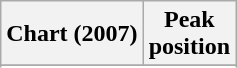<table class="wikitable sortable plainrowheaders" style="text-align:center">
<tr>
<th scope="col">Chart (2007)</th>
<th scope="col">Peak<br>position</th>
</tr>
<tr>
</tr>
<tr>
</tr>
<tr>
</tr>
<tr>
</tr>
</table>
